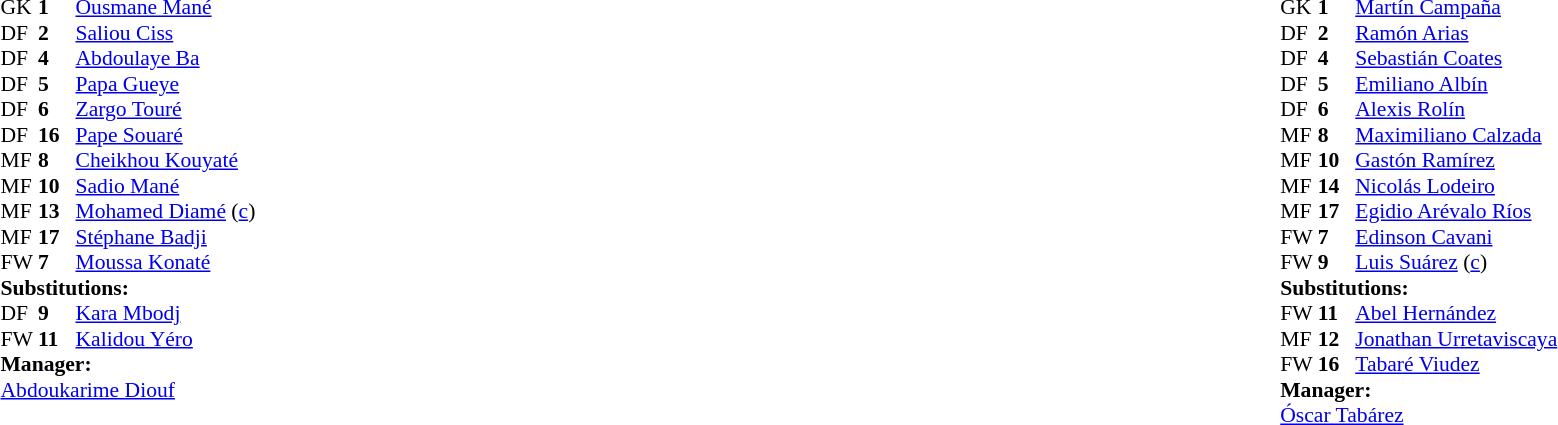<table width="100%">
<tr>
<td valign="top" width="50%"><br><table style="font-size: 90%" cellspacing="0" cellpadding="0">
<tr>
<th width=25></th>
<th width=25></th>
</tr>
<tr>
<td>GK</td>
<td><strong>1</strong></td>
<td><a href='#'>Ousmane Mané</a></td>
</tr>
<tr>
<td>DF</td>
<td><strong>2</strong></td>
<td><a href='#'>Saliou Ciss</a></td>
</tr>
<tr>
<td>DF</td>
<td><strong>4</strong></td>
<td><a href='#'>Abdoulaye Ba</a></td>
<td> </td>
</tr>
<tr>
<td>DF</td>
<td><strong>5</strong></td>
<td><a href='#'>Papa Gueye</a></td>
</tr>
<tr>
<td>DF</td>
<td><strong>6</strong></td>
<td><a href='#'>Zargo Touré</a></td>
</tr>
<tr>
<td>DF</td>
<td><strong>16</strong></td>
<td><a href='#'>Pape Souaré</a></td>
</tr>
<tr>
<td>MF</td>
<td><strong>8</strong></td>
<td><a href='#'>Cheikhou Kouyaté</a></td>
<td></td>
</tr>
<tr>
<td>MF</td>
<td><strong>10</strong></td>
<td><a href='#'>Sadio Mané</a></td>
</tr>
<tr>
<td>MF</td>
<td><strong>13</strong></td>
<td><a href='#'>Mohamed Diamé</a> (<a href='#'>c</a>)</td>
<td></td>
</tr>
<tr>
<td>MF</td>
<td><strong>17</strong></td>
<td><a href='#'>Stéphane Badji</a></td>
<td></td>
<td></td>
</tr>
<tr>
<td>FW</td>
<td><strong>7</strong></td>
<td><a href='#'>Moussa Konaté</a></td>
<td></td>
<td></td>
</tr>
<tr>
<td colspan=3><strong>Substitutions:</strong></td>
</tr>
<tr>
<td>DF</td>
<td><strong>9</strong></td>
<td><a href='#'>Kara Mbodj</a></td>
<td></td>
<td></td>
</tr>
<tr>
<td>FW</td>
<td><strong>11</strong></td>
<td><a href='#'>Kalidou Yéro</a></td>
<td></td>
<td></td>
</tr>
<tr>
<td colspan=3><strong>Manager:</strong></td>
</tr>
<tr>
<td colspan=3><a href='#'>Abdoukarime Diouf</a></td>
</tr>
</table>
</td>
<td valign="top"></td>
<td valign="top" width="50%"><br><table style="font-size: 90%" cellspacing="0" cellpadding="0" align="center">
<tr>
<th width=25></th>
<th width=25></th>
</tr>
<tr>
<td>GK</td>
<td><strong>1</strong></td>
<td><a href='#'>Martín Campaña</a></td>
</tr>
<tr>
<td>DF</td>
<td><strong>2</strong></td>
<td><a href='#'>Ramón Arias</a></td>
</tr>
<tr>
<td>DF</td>
<td><strong>4</strong></td>
<td><a href='#'>Sebastián Coates</a></td>
</tr>
<tr>
<td>DF</td>
<td><strong>5</strong></td>
<td><a href='#'>Emiliano Albín</a></td>
<td></td>
<td></td>
</tr>
<tr>
<td>DF</td>
<td><strong>6</strong></td>
<td><a href='#'>Alexis Rolín</a></td>
</tr>
<tr>
<td>MF</td>
<td><strong>8</strong></td>
<td><a href='#'>Maximiliano Calzada</a></td>
<td></td>
<td></td>
</tr>
<tr>
<td>MF</td>
<td><strong>10</strong></td>
<td><a href='#'>Gastón Ramírez</a></td>
<td></td>
</tr>
<tr>
<td>MF</td>
<td><strong>14</strong></td>
<td><a href='#'>Nicolás Lodeiro</a></td>
<td></td>
<td></td>
</tr>
<tr>
<td>MF</td>
<td><strong>17</strong></td>
<td><a href='#'>Egidio Arévalo Ríos</a></td>
</tr>
<tr>
<td>FW</td>
<td><strong>7</strong></td>
<td><a href='#'>Edinson Cavani</a></td>
</tr>
<tr>
<td>FW</td>
<td><strong>9</strong></td>
<td><a href='#'>Luis Suárez</a> (<a href='#'>c</a>)</td>
</tr>
<tr>
<td colspan=3><strong>Substitutions:</strong></td>
</tr>
<tr>
<td>FW</td>
<td><strong>11</strong></td>
<td><a href='#'>Abel Hernández</a></td>
<td></td>
<td></td>
</tr>
<tr>
<td>MF</td>
<td><strong>12</strong></td>
<td><a href='#'>Jonathan Urretaviscaya</a></td>
<td></td>
<td></td>
</tr>
<tr>
<td>FW</td>
<td><strong>16</strong></td>
<td><a href='#'>Tabaré Viudez</a></td>
<td></td>
<td></td>
</tr>
<tr>
<td colspan=3><strong>Manager:</strong></td>
</tr>
<tr>
<td colspan=3><a href='#'>Óscar Tabárez</a></td>
</tr>
</table>
</td>
</tr>
</table>
